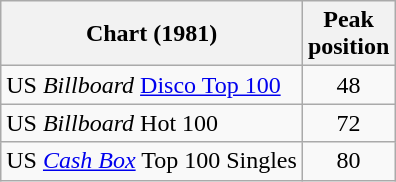<table class="wikitable">
<tr>
<th>Chart (1981)</th>
<th>Peak<br>position</th>
</tr>
<tr>
<td align="left">US <em>Billboard</em> <a href='#'>Disco Top 100</a></td>
<td style="text-align:center;">48</td>
</tr>
<tr>
<td align="left">US <em>Billboard</em> Hot 100</td>
<td style="text-align:center;">72</td>
</tr>
<tr>
<td align="left">US <em><a href='#'>Cash Box</a></em> Top 100 Singles</td>
<td style="text-align:center;">80</td>
</tr>
</table>
